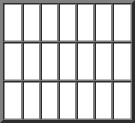<table border="2" cellspacing="0" cellpadding="3" style="text-align:center;margin:10px;" align="left">
<tr>
<td width=15%> </td>
<td width=14%> </td>
<td width=14%> </td>
<td width=14%> </td>
<td width=14%> </td>
<td width=14%> </td>
<td width=15%> </td>
</tr>
<tr>
<td> </td>
<td> </td>
<td></td>
<td></td>
<td></td>
<td> </td>
<td> </td>
</tr>
<tr>
<td> </td>
<td></td>
<td> </td>
<td></td>
<td> </td>
<td></td>
<td> </td>
</tr>
</table>
